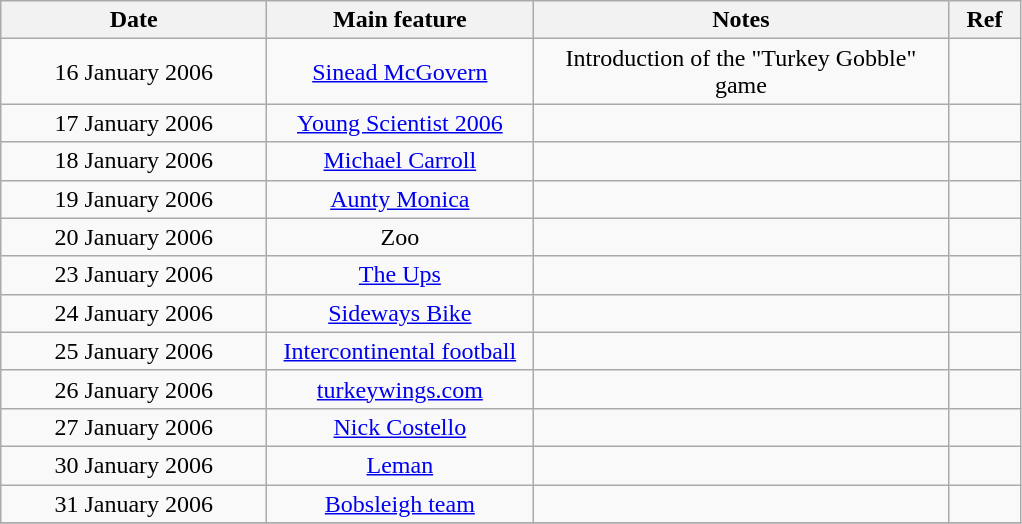<table class="wikitable">
<tr>
<th width="170" rowspan="1">Date</th>
<th width="170" rowspan="1">Main feature</th>
<th width="270" rowspan="1">Notes</th>
<th width="40" rowspan="1">Ref</th>
</tr>
<tr>
<td align="center">16 January 2006</td>
<td align="center"><a href='#'>Sinead McGovern</a></td>
<td align="center">Introduction of the "Turkey Gobble" game</td>
<td align="center"></td>
</tr>
<tr>
<td align="center">17 January 2006</td>
<td align="center"><a href='#'>Young Scientist 2006</a></td>
<td align="center"></td>
<td align="center"></td>
</tr>
<tr>
<td align="center">18 January 2006</td>
<td align="center"><a href='#'>Michael Carroll</a></td>
<td align="center"></td>
<td align="center"></td>
</tr>
<tr>
<td align="center">19 January 2006</td>
<td align="center"><a href='#'>Aunty Monica</a></td>
<td align="center"></td>
<td align="center"></td>
</tr>
<tr>
<td align="center">20 January 2006</td>
<td align="center">Zoo</td>
<td align="center"></td>
<td align="center"></td>
</tr>
<tr>
<td align="center">23 January 2006</td>
<td align="center"><a href='#'>The Ups</a></td>
<td align="center"></td>
<td align="center"></td>
</tr>
<tr>
<td align="center">24 January 2006</td>
<td align="center"><a href='#'>Sideways Bike</a></td>
<td align="center"></td>
<td align="center"></td>
</tr>
<tr>
<td align="center">25 January 2006</td>
<td align="center"><a href='#'>Intercontinental football</a></td>
<td align="center"></td>
<td align="center"></td>
</tr>
<tr>
<td align="center">26 January 2006</td>
<td align="center"><a href='#'>turkeywings.com</a></td>
<td align="center"></td>
<td align="center"></td>
</tr>
<tr>
<td align="center">27 January 2006</td>
<td align="center"><a href='#'>Nick Costello</a></td>
<td align="center"></td>
<td align="center"></td>
</tr>
<tr>
<td align="center">30 January 2006</td>
<td align="center"><a href='#'>Leman</a></td>
<td align="center"></td>
<td align="center"></td>
</tr>
<tr>
<td align="center">31 January 2006</td>
<td align="center"><a href='#'>Bobsleigh team</a></td>
<td align="center"></td>
<td align="center"></td>
</tr>
<tr>
</tr>
</table>
